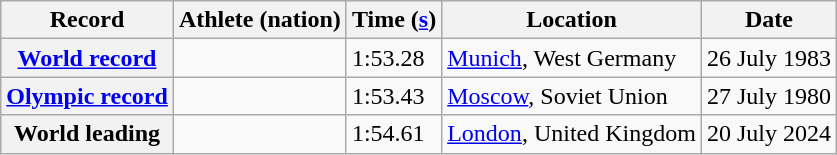<table class="wikitable">
<tr>
<th scope="col">Record</th>
<th scope="col">Athlete (nation)</th>
<th scope="col">Time (<a href='#'>s</a>)</th>
<th scope="col">Location</th>
<th scope="col">Date</th>
</tr>
<tr>
<th scope="row"><a href='#'>World record</a></th>
<td></td>
<td>1:53.28</td>
<td><a href='#'>Munich</a>, West Germany</td>
<td>26 July 1983</td>
</tr>
<tr>
<th scope="row"><a href='#'>Olympic record</a></th>
<td></td>
<td>1:53.43</td>
<td><a href='#'>Moscow</a>, Soviet Union</td>
<td>27 July 1980</td>
</tr>
<tr>
<th scope="row">World leading</th>
<td></td>
<td>1:54.61</td>
<td><a href='#'>London</a>, United Kingdom</td>
<td>20 July 2024</td>
</tr>
</table>
